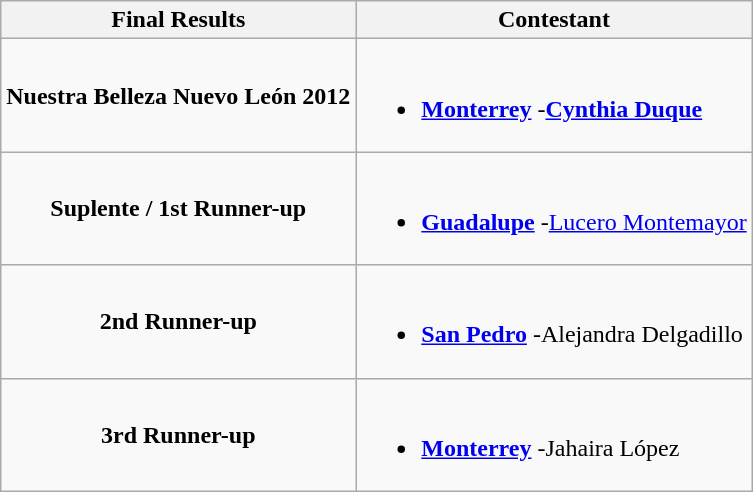<table class="wikitable">
<tr>
<th>Final Results</th>
<th>Contestant</th>
</tr>
<tr>
<td align="center"><strong>Nuestra Belleza Nuevo León 2012</strong></td>
<td><br><ul><li><strong><a href='#'>Monterrey</a></strong> -<strong><a href='#'>Cynthia Duque</a></strong></li></ul></td>
</tr>
<tr>
<td align="center"><strong>Suplente / 1st Runner-up</strong></td>
<td><br><ul><li><strong><a href='#'>Guadalupe</a></strong> -<a href='#'>Lucero Montemayor</a></li></ul></td>
</tr>
<tr>
<td align="center"><strong>2nd Runner-up</strong></td>
<td><br><ul><li><strong><a href='#'>San Pedro</a></strong> -Alejandra Delgadillo</li></ul></td>
</tr>
<tr>
<td align="center"><strong>3rd Runner-up</strong></td>
<td><br><ul><li><strong><a href='#'>Monterrey</a></strong> -Jahaira López</li></ul></td>
</tr>
</table>
